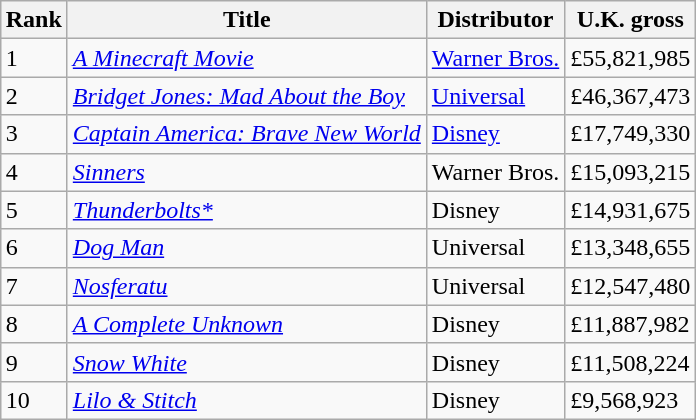<table class="wikitable sortable" style="margin:auto; margin:auto;">
<tr>
<th>Rank</th>
<th>Title</th>
<th>Distributor</th>
<th>U.K. gross</th>
</tr>
<tr>
<td>1</td>
<td><em><a href='#'>A Minecraft Movie</a></em></td>
<td><a href='#'>Warner Bros.</a></td>
<td>£55,821,985</td>
</tr>
<tr>
<td>2</td>
<td><em><a href='#'>Bridget Jones: Mad About the Boy</a></em></td>
<td><a href='#'>Universal</a></td>
<td>£46,367,473</td>
</tr>
<tr>
<td>3</td>
<td><em><a href='#'>Captain America: Brave New World</a></em></td>
<td><a href='#'>Disney</a></td>
<td>£17,749,330</td>
</tr>
<tr>
<td>4</td>
<td><em><a href='#'>Sinners</a></em></td>
<td>Warner Bros.</td>
<td>£15,093,215</td>
</tr>
<tr>
<td>5</td>
<td><em><a href='#'>Thunderbolts*</a></em></td>
<td>Disney</td>
<td>£14,931,675</td>
</tr>
<tr>
<td>6</td>
<td><em><a href='#'>Dog Man</a></em></td>
<td>Universal</td>
<td>£13,348,655</td>
</tr>
<tr>
<td>7</td>
<td><em><a href='#'>Nosferatu</a></em></td>
<td>Universal</td>
<td>£12,547,480</td>
</tr>
<tr>
<td>8</td>
<td><em><a href='#'>A Complete Unknown</a></em></td>
<td>Disney</td>
<td>£11,887,982</td>
</tr>
<tr>
<td>9</td>
<td><em><a href='#'>Snow White</a></em></td>
<td>Disney</td>
<td>£11,508,224</td>
</tr>
<tr>
<td>10</td>
<td><em><a href='#'>Lilo & Stitch</a></em></td>
<td>Disney</td>
<td>£9,568,923</td>
</tr>
</table>
